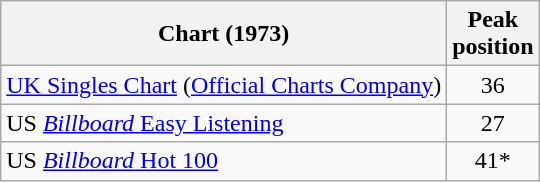<table class="wikitable sortable" border="1">
<tr>
<th>Chart (1973)</th>
<th>Peak<br>position</th>
</tr>
<tr>
<td><a href='#'>UK Singles Chart</a> (<a href='#'>Official Charts Company</a>)</td>
<td style="text-align:center;">36</td>
</tr>
<tr>
<td>US <a href='#'><em>Billboard</em> Easy Listening</a></td>
<td style="text-align:center;">27</td>
</tr>
<tr>
<td>US <a href='#'><em>Billboard</em> Hot 100</a></td>
<td style="text-align:center;">41*</td>
</tr>
</table>
